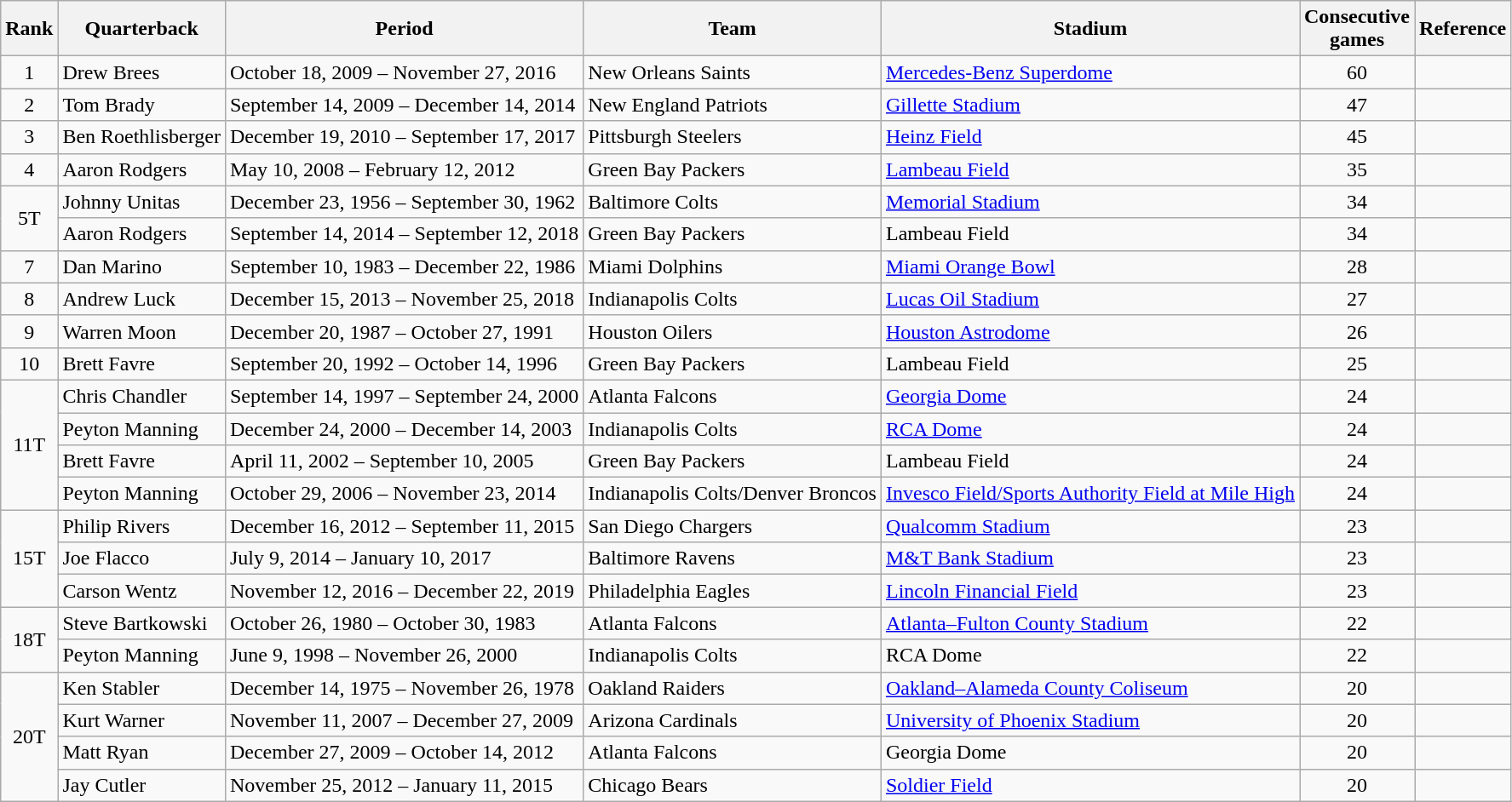<table class="wikitable">
<tr>
<th>Rank</th>
<th>Quarterback</th>
<th>Period</th>
<th>Team</th>
<th>Stadium</th>
<th>Consecutive<br>games</th>
<th>Reference</th>
</tr>
<tr>
<td style="text-align:center;">1</td>
<td>Drew Brees</td>
<td>October 18, 2009 – November 27, 2016</td>
<td>New Orleans Saints</td>
<td><a href='#'>Mercedes-Benz Superdome</a></td>
<td style="text-align:center;">60</td>
<td style="text-align:center;"></td>
</tr>
<tr>
<td style="text-align:center;">2</td>
<td>Tom Brady</td>
<td>September 14, 2009 – December 14, 2014</td>
<td>New England Patriots</td>
<td><a href='#'>Gillette Stadium</a></td>
<td style="text-align:center;">47</td>
<td style="text-align:center;"></td>
</tr>
<tr>
<td style="text-align:center;">3</td>
<td>Ben Roethlisberger</td>
<td>December 19, 2010 – September 17, 2017</td>
<td>Pittsburgh Steelers</td>
<td><a href='#'>Heinz Field</a></td>
<td style="text-align:center;">45</td>
<td style="text-align:center;"></td>
</tr>
<tr>
<td style="text-align:center;">4</td>
<td>Aaron Rodgers</td>
<td>May 10, 2008 – February 12, 2012</td>
<td>Green Bay Packers</td>
<td><a href='#'>Lambeau Field</a></td>
<td style="text-align:center;">35</td>
<td style="text-align:center;"></td>
</tr>
<tr>
<td style="text-align:center;" rowspan="2">5T</td>
<td>Johnny Unitas</td>
<td>December 23, 1956 – September 30, 1962</td>
<td>Baltimore Colts</td>
<td><a href='#'>Memorial Stadium</a></td>
<td style="text-align:center;">34</td>
<td style="text-align:center;"></td>
</tr>
<tr>
<td>Aaron Rodgers</td>
<td>September 14, 2014 – September 12, 2018</td>
<td>Green Bay Packers</td>
<td>Lambeau Field</td>
<td style="text-align:center;">34</td>
<td style="text-align:center;"></td>
</tr>
<tr>
<td style="text-align:center;">7</td>
<td>Dan Marino</td>
<td>September 10, 1983 – December 22, 1986</td>
<td>Miami Dolphins</td>
<td><a href='#'>Miami Orange Bowl</a></td>
<td style="text-align:center;">28</td>
<td style="text-align:center;"></td>
</tr>
<tr>
<td style="text-align:center;" rowspan="1">8</td>
<td>Andrew Luck</td>
<td>December 15, 2013 – November 25, 2018</td>
<td>Indianapolis Colts</td>
<td><a href='#'>Lucas Oil Stadium</a></td>
<td style="text-align:center;">27</td>
<td style="text-align:center;"></td>
</tr>
<tr>
<td style="text-align:center;" rowspan="1">9</td>
<td>Warren Moon</td>
<td>December 20, 1987 – October 27, 1991</td>
<td>Houston Oilers</td>
<td><a href='#'>Houston Astrodome</a></td>
<td style="text-align:center;">26</td>
<td style="text-align:center;"></td>
</tr>
<tr>
<td style="text-align:center;">10</td>
<td>Brett Favre</td>
<td>September 20, 1992 – October 14, 1996</td>
<td>Green Bay Packers</td>
<td>Lambeau Field</td>
<td style="text-align:center;">25</td>
<td style="text-align:center;"></td>
</tr>
<tr>
<td style="text-align:center;" rowspan="4">11T</td>
<td>Chris Chandler</td>
<td>September 14, 1997 – September 24, 2000</td>
<td>Atlanta Falcons</td>
<td><a href='#'>Georgia Dome</a></td>
<td style="text-align:center;">24</td>
<td style="text-align:center;"></td>
</tr>
<tr>
<td>Peyton Manning</td>
<td>December 24, 2000 – December 14, 2003</td>
<td>Indianapolis Colts</td>
<td><a href='#'>RCA Dome</a></td>
<td style="text-align:center;">24</td>
<td style="text-align:center;"></td>
</tr>
<tr>
<td>Brett Favre</td>
<td>April 11, 2002 – September 10, 2005</td>
<td>Green Bay Packers</td>
<td>Lambeau Field</td>
<td style="text-align:center;">24</td>
<td style="text-align:center;"></td>
</tr>
<tr>
<td>Peyton Manning</td>
<td>October 29, 2006 – November 23, 2014</td>
<td>Indianapolis Colts/Denver Broncos</td>
<td><a href='#'>Invesco Field/Sports Authority Field at Mile High</a></td>
<td style="text-align:center;">24</td>
<td style="text-align:center;"></td>
</tr>
<tr>
<td style="text-align:center;" rowspan="3">15T</td>
<td>Philip Rivers</td>
<td>December 16, 2012 – September 11, 2015</td>
<td>San Diego Chargers</td>
<td><a href='#'>Qualcomm Stadium</a></td>
<td style="text-align:center;">23</td>
<td style="text-align:center;"></td>
</tr>
<tr>
<td>Joe Flacco</td>
<td>July 9, 2014 – January 10, 2017</td>
<td>Baltimore Ravens</td>
<td><a href='#'>M&T Bank Stadium</a></td>
<td style="text-align:center;">23</td>
<td style="text-align:center;"></td>
</tr>
<tr>
<td>Carson Wentz</td>
<td>November 12, 2016 – December 22, 2019</td>
<td>Philadelphia Eagles</td>
<td><a href='#'>Lincoln Financial Field</a></td>
<td style="text-align:center;">23</td>
<td style="text-align:center;"></td>
</tr>
<tr>
<td style="text-align:center;" rowspan="2">18T</td>
<td>Steve Bartkowski</td>
<td>October 26, 1980 – October 30, 1983</td>
<td>Atlanta Falcons</td>
<td><a href='#'>Atlanta–Fulton County Stadium</a></td>
<td style="text-align:center;">22</td>
<td style="text-align:center;"></td>
</tr>
<tr>
<td>Peyton Manning</td>
<td>June 9, 1998 – November 26, 2000</td>
<td>Indianapolis Colts</td>
<td>RCA Dome</td>
<td style="text-align:center;">22</td>
<td style="text-align:center;"></td>
</tr>
<tr>
<td style="text-align:center;" rowspan="4">20T</td>
<td>Ken Stabler</td>
<td>December 14, 1975 – November 26, 1978</td>
<td>Oakland Raiders</td>
<td><a href='#'>Oakland–Alameda County Coliseum</a></td>
<td style="text-align:center;">20</td>
<td style="text-align:center;"></td>
</tr>
<tr>
<td>Kurt Warner</td>
<td>November 11, 2007 – December 27, 2009</td>
<td>Arizona Cardinals</td>
<td><a href='#'>University of Phoenix Stadium</a></td>
<td style="text-align:center;">20</td>
<td style="text-align:center;"></td>
</tr>
<tr>
<td>Matt Ryan</td>
<td>December 27, 2009 – October 14, 2012</td>
<td>Atlanta Falcons</td>
<td>Georgia Dome</td>
<td style="text-align:center;">20</td>
<td style="text-align:center;"></td>
</tr>
<tr>
<td>Jay Cutler</td>
<td>November 25, 2012 – January 11, 2015</td>
<td>Chicago Bears</td>
<td><a href='#'>Soldier Field</a></td>
<td style="text-align:center;">20</td>
<td style="text-align:center;"></td>
</tr>
</table>
